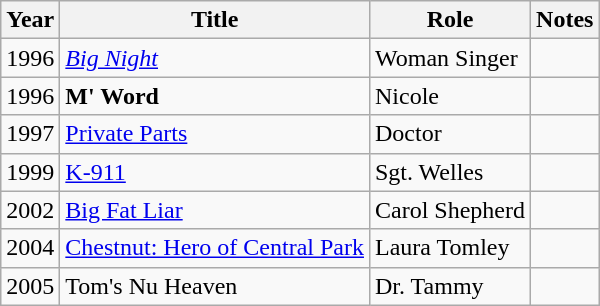<table class="wikitable sortable">
<tr>
<th>Year</th>
<th>Title</th>
<th>Role</th>
<th>Notes</th>
</tr>
<tr>
<td>1996</td>
<td><em><a href='#'>Big Night</a></em></td>
<td>Woman Singer</td>
<td></td>
</tr>
<tr>
<td>1996</td>
<td><strong>M' Word<em></td>
<td>Nicole</td>
<td></td>
</tr>
<tr>
<td>1997</td>
<td></em><a href='#'>Private Parts</a><em></td>
<td>Doctor</td>
<td></td>
</tr>
<tr>
<td>1999</td>
<td></em><a href='#'>K-911</a><em></td>
<td>Sgt. Welles</td>
<td></td>
</tr>
<tr>
<td>2002</td>
<td></em><a href='#'>Big Fat Liar</a><em></td>
<td>Carol Shepherd</td>
<td></td>
</tr>
<tr>
<td>2004</td>
<td></em><a href='#'>Chestnut: Hero of Central Park</a><em></td>
<td>Laura Tomley</td>
<td></td>
</tr>
<tr>
<td>2005</td>
<td></em>Tom's Nu Heaven<em></td>
<td>Dr. Tammy</td>
<td></td>
</tr>
</table>
